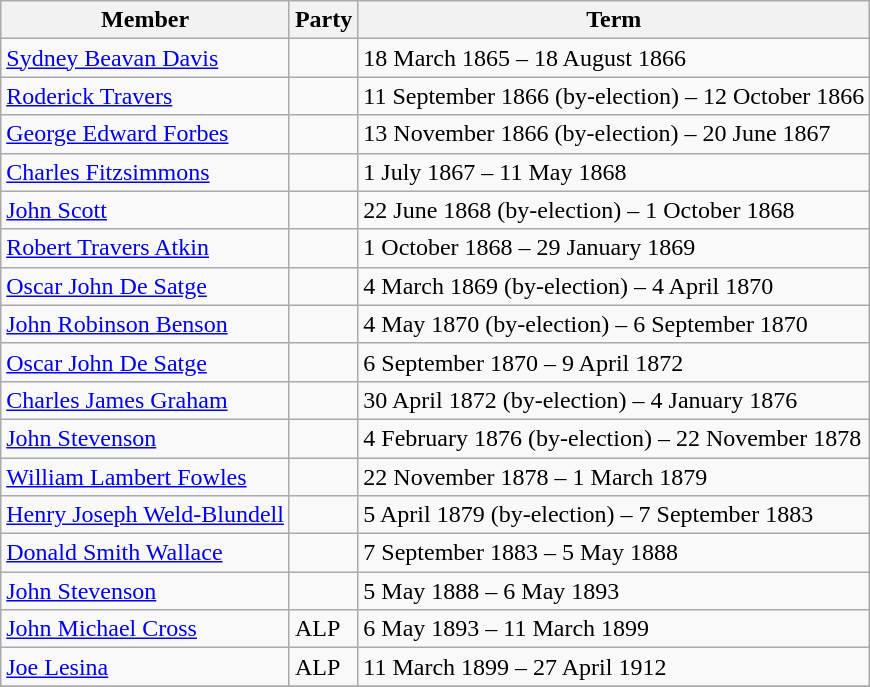<table class="wikitable">
<tr>
<th>Member</th>
<th>Party</th>
<th>Term</th>
</tr>
<tr>
<td><a href='#'>Sydney Beavan Davis</a></td>
<td></td>
<td>18 March 1865 – 18 August 1866</td>
</tr>
<tr>
<td><a href='#'>Roderick Travers</a></td>
<td></td>
<td>11 September 1866 (by-election) – 12 October 1866</td>
</tr>
<tr>
<td><a href='#'>George Edward Forbes</a></td>
<td></td>
<td>13 November 1866 (by-election) – 20 June 1867</td>
</tr>
<tr>
<td><a href='#'>Charles Fitzsimmons</a></td>
<td></td>
<td>1 July 1867 – 11 May 1868</td>
</tr>
<tr>
<td><a href='#'>John Scott</a></td>
<td></td>
<td>22 June 1868 (by-election) – 1 October 1868</td>
</tr>
<tr>
<td><a href='#'>Robert Travers Atkin</a></td>
<td></td>
<td>1 October 1868 – 29 January 1869</td>
</tr>
<tr>
<td><a href='#'>Oscar John De Satge</a></td>
<td></td>
<td>4 March 1869 (by-election) – 4 April 1870</td>
</tr>
<tr>
<td><a href='#'>John Robinson Benson</a></td>
<td></td>
<td>4 May 1870 (by-election) – 6 September 1870</td>
</tr>
<tr>
<td><a href='#'>Oscar John De Satge</a></td>
<td></td>
<td>6 September 1870 – 9 April 1872</td>
</tr>
<tr>
<td><a href='#'>Charles James Graham</a></td>
<td></td>
<td>30 April 1872 (by-election) – 4 January 1876</td>
</tr>
<tr>
<td><a href='#'>John Stevenson</a></td>
<td></td>
<td>4 February 1876 (by-election) – 22 November 1878</td>
</tr>
<tr>
<td><a href='#'>William Lambert Fowles</a></td>
<td></td>
<td>22 November 1878 – 1 March 1879</td>
</tr>
<tr>
<td><a href='#'>Henry Joseph Weld-Blundell</a></td>
<td></td>
<td>5 April 1879 (by-election) – 7 September 1883</td>
</tr>
<tr>
<td><a href='#'>Donald Smith Wallace</a></td>
<td></td>
<td>7 September 1883 – 5 May 1888</td>
</tr>
<tr>
<td><a href='#'>John Stevenson</a></td>
<td></td>
<td>5 May 1888 – 6 May 1893</td>
</tr>
<tr>
<td><a href='#'>John Michael Cross</a></td>
<td>ALP</td>
<td>6 May 1893 – 11 March 1899</td>
</tr>
<tr>
<td><a href='#'>Joe Lesina</a></td>
<td>ALP</td>
<td>11 March 1899 – 27 April 1912</td>
</tr>
<tr>
</tr>
</table>
